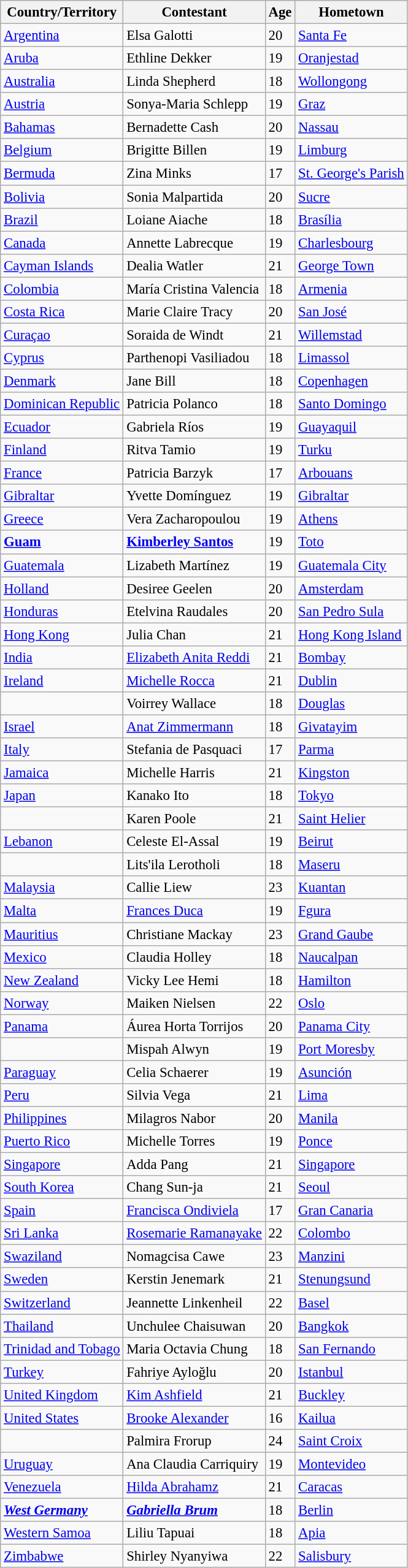<table class="wikitable sortable" style="font-size: 95%;">
<tr>
<th>Country/Territory</th>
<th>Contestant</th>
<th>Age</th>
<th>Hometown</th>
</tr>
<tr>
<td> <a href='#'>Argentina</a></td>
<td>Elsa Galotti</td>
<td>20</td>
<td><a href='#'>Santa Fe</a></td>
</tr>
<tr>
<td> <a href='#'>Aruba</a></td>
<td>Ethline Dekker</td>
<td>19</td>
<td><a href='#'>Oranjestad</a></td>
</tr>
<tr>
<td> <a href='#'>Australia</a></td>
<td>Linda Shepherd</td>
<td>18</td>
<td><a href='#'>Wollongong</a></td>
</tr>
<tr>
<td> <a href='#'>Austria</a></td>
<td>Sonya-Maria Schlepp</td>
<td>19</td>
<td><a href='#'>Graz</a></td>
</tr>
<tr>
<td> <a href='#'>Bahamas</a></td>
<td>Bernadette Cash</td>
<td>20</td>
<td><a href='#'>Nassau</a></td>
</tr>
<tr>
<td> <a href='#'>Belgium</a></td>
<td>Brigitte Billen</td>
<td>19</td>
<td><a href='#'>Limburg</a></td>
</tr>
<tr>
<td> <a href='#'>Bermuda</a></td>
<td>Zina Minks</td>
<td>17</td>
<td><a href='#'>St. George's Parish</a></td>
</tr>
<tr>
<td> <a href='#'>Bolivia</a></td>
<td>Sonia Malpartida</td>
<td>20</td>
<td><a href='#'>Sucre</a></td>
</tr>
<tr>
<td> <a href='#'>Brazil</a></td>
<td>Loiane Aiache</td>
<td>18</td>
<td><a href='#'>Brasília</a></td>
</tr>
<tr>
<td> <a href='#'>Canada</a></td>
<td>Annette Labrecque</td>
<td>19</td>
<td><a href='#'>Charlesbourg</a></td>
</tr>
<tr>
<td> <a href='#'>Cayman Islands</a></td>
<td>Dealia Watler</td>
<td>21</td>
<td><a href='#'>George Town</a></td>
</tr>
<tr>
<td> <a href='#'>Colombia</a></td>
<td>María Cristina Valencia</td>
<td>18</td>
<td><a href='#'>Armenia</a></td>
</tr>
<tr>
<td> <a href='#'>Costa Rica</a></td>
<td>Marie Claire Tracy</td>
<td>20</td>
<td><a href='#'>San José</a></td>
</tr>
<tr>
<td> <a href='#'>Curaçao</a></td>
<td>Soraida de Windt</td>
<td>21</td>
<td><a href='#'>Willemstad</a></td>
</tr>
<tr>
<td> <a href='#'>Cyprus</a></td>
<td>Parthenopi Vasiliadou</td>
<td>18</td>
<td><a href='#'>Limassol</a></td>
</tr>
<tr>
<td> <a href='#'>Denmark</a></td>
<td>Jane Bill</td>
<td>18</td>
<td><a href='#'>Copenhagen</a></td>
</tr>
<tr>
<td> <a href='#'>Dominican Republic</a></td>
<td>Patricia Polanco</td>
<td>18</td>
<td><a href='#'>Santo Domingo</a></td>
</tr>
<tr>
<td> <a href='#'>Ecuador</a></td>
<td>Gabriela Ríos</td>
<td>19</td>
<td><a href='#'>Guayaquil</a></td>
</tr>
<tr>
<td> <a href='#'>Finland</a></td>
<td>Ritva Tamio</td>
<td>19</td>
<td><a href='#'>Turku</a></td>
</tr>
<tr>
<td> <a href='#'>France</a></td>
<td>Patricia Barzyk</td>
<td>17</td>
<td><a href='#'>Arbouans</a></td>
</tr>
<tr>
<td> <a href='#'>Gibraltar</a></td>
<td>Yvette Domínguez</td>
<td>19</td>
<td><a href='#'>Gibraltar</a></td>
</tr>
<tr>
<td> <a href='#'>Greece</a></td>
<td>Vera Zacharopoulou</td>
<td>19</td>
<td><a href='#'>Athens</a></td>
</tr>
<tr>
<td><strong> <a href='#'>Guam</a></strong></td>
<td><strong><a href='#'>Kimberley Santos</a></strong></td>
<td>19</td>
<td><a href='#'>Toto</a></td>
</tr>
<tr>
<td> <a href='#'>Guatemala</a></td>
<td>Lizabeth Martínez</td>
<td>19</td>
<td><a href='#'>Guatemala City</a></td>
</tr>
<tr>
<td> <a href='#'>Holland</a></td>
<td>Desiree Geelen</td>
<td>20</td>
<td><a href='#'>Amsterdam</a></td>
</tr>
<tr>
<td> <a href='#'>Honduras</a></td>
<td>Etelvina Raudales</td>
<td>20</td>
<td><a href='#'>San Pedro Sula</a></td>
</tr>
<tr>
<td> <a href='#'>Hong Kong</a></td>
<td>Julia Chan</td>
<td>21</td>
<td><a href='#'>Hong Kong Island</a></td>
</tr>
<tr>
<td> <a href='#'>India</a></td>
<td><a href='#'>Elizabeth Anita Reddi</a></td>
<td>21</td>
<td><a href='#'>Bombay</a></td>
</tr>
<tr>
<td> <a href='#'>Ireland</a></td>
<td><a href='#'>Michelle Rocca</a></td>
<td>21</td>
<td><a href='#'>Dublin</a></td>
</tr>
<tr>
<td></td>
<td>Voirrey Wallace</td>
<td>18</td>
<td><a href='#'>Douglas</a></td>
</tr>
<tr>
<td> <a href='#'>Israel</a></td>
<td><a href='#'>Anat Zimmermann</a></td>
<td>18</td>
<td><a href='#'>Givatayim</a></td>
</tr>
<tr>
<td> <a href='#'>Italy</a></td>
<td>Stefania de Pasquaci</td>
<td>17</td>
<td><a href='#'>Parma</a></td>
</tr>
<tr>
<td> <a href='#'>Jamaica</a></td>
<td>Michelle Harris</td>
<td>21</td>
<td><a href='#'>Kingston</a></td>
</tr>
<tr>
<td> <a href='#'>Japan</a></td>
<td>Kanako Ito</td>
<td>18</td>
<td><a href='#'>Tokyo</a></td>
</tr>
<tr>
<td></td>
<td>Karen Poole</td>
<td>21</td>
<td><a href='#'>Saint Helier</a></td>
</tr>
<tr>
<td> <a href='#'>Lebanon</a></td>
<td>Celeste El-Assal</td>
<td>19</td>
<td><a href='#'>Beirut</a></td>
</tr>
<tr>
<td></td>
<td>Lits'ila Lerotholi</td>
<td>18</td>
<td><a href='#'>Maseru</a></td>
</tr>
<tr>
<td> <a href='#'>Malaysia</a></td>
<td>Callie Liew</td>
<td>23</td>
<td><a href='#'>Kuantan</a></td>
</tr>
<tr>
<td> <a href='#'>Malta</a></td>
<td><a href='#'>Frances Duca</a></td>
<td>19</td>
<td><a href='#'>Fgura</a></td>
</tr>
<tr>
<td> <a href='#'>Mauritius</a></td>
<td>Christiane Mackay</td>
<td>23</td>
<td><a href='#'>Grand Gaube</a></td>
</tr>
<tr>
<td> <a href='#'>Mexico</a></td>
<td>Claudia Holley</td>
<td>18</td>
<td><a href='#'>Naucalpan</a></td>
</tr>
<tr>
<td> <a href='#'>New Zealand</a></td>
<td>Vicky Lee Hemi</td>
<td>18</td>
<td><a href='#'>Hamilton</a></td>
</tr>
<tr>
<td> <a href='#'>Norway</a></td>
<td>Maiken Nielsen</td>
<td>22</td>
<td><a href='#'>Oslo</a></td>
</tr>
<tr>
<td> <a href='#'>Panama</a></td>
<td>Áurea Horta Torrijos</td>
<td>20</td>
<td><a href='#'>Panama City</a></td>
</tr>
<tr>
<td></td>
<td>Mispah Alwyn</td>
<td>19</td>
<td><a href='#'>Port Moresby</a></td>
</tr>
<tr>
<td> <a href='#'>Paraguay</a></td>
<td>Celia Schaerer</td>
<td>19</td>
<td><a href='#'>Asunción</a></td>
</tr>
<tr>
<td> <a href='#'>Peru</a></td>
<td>Silvia Vega</td>
<td>21</td>
<td><a href='#'>Lima</a></td>
</tr>
<tr>
<td> <a href='#'>Philippines</a></td>
<td>Milagros Nabor</td>
<td>20</td>
<td><a href='#'>Manila</a></td>
</tr>
<tr>
<td> <a href='#'>Puerto Rico</a></td>
<td>Michelle Torres</td>
<td>19</td>
<td><a href='#'>Ponce</a></td>
</tr>
<tr>
<td> <a href='#'>Singapore</a></td>
<td>Adda Pang</td>
<td>21</td>
<td><a href='#'>Singapore</a></td>
</tr>
<tr>
<td> <a href='#'>South Korea</a></td>
<td>Chang Sun-ja</td>
<td>21</td>
<td><a href='#'>Seoul</a></td>
</tr>
<tr>
<td> <a href='#'>Spain</a></td>
<td><a href='#'>Francisca Ondiviela</a></td>
<td>17</td>
<td><a href='#'>Gran Canaria</a></td>
</tr>
<tr>
<td> <a href='#'>Sri Lanka</a></td>
<td><a href='#'>Rosemarie Ramanayake</a></td>
<td>22</td>
<td><a href='#'>Colombo</a></td>
</tr>
<tr>
<td> <a href='#'>Swaziland</a></td>
<td>Nomagcisa Cawe</td>
<td>23</td>
<td><a href='#'>Manzini</a></td>
</tr>
<tr>
<td> <a href='#'>Sweden</a></td>
<td>Kerstin Jenemark</td>
<td>21</td>
<td><a href='#'>Stenungsund</a></td>
</tr>
<tr>
<td> <a href='#'>Switzerland</a></td>
<td>Jeannette Linkenheil</td>
<td>22</td>
<td><a href='#'>Basel</a></td>
</tr>
<tr>
<td> <a href='#'>Thailand</a></td>
<td>Unchulee Chaisuwan</td>
<td>20</td>
<td><a href='#'>Bangkok</a></td>
</tr>
<tr>
<td> <a href='#'>Trinidad and Tobago</a></td>
<td>Maria Octavia Chung</td>
<td>18</td>
<td><a href='#'>San Fernando</a></td>
</tr>
<tr>
<td> <a href='#'>Turkey</a></td>
<td>Fahriye Ayloğlu</td>
<td>20</td>
<td><a href='#'>Istanbul</a></td>
</tr>
<tr>
<td> <a href='#'>United Kingdom</a></td>
<td><a href='#'>Kim Ashfield</a></td>
<td>21</td>
<td><a href='#'>Buckley</a></td>
</tr>
<tr>
<td> <a href='#'>United States</a></td>
<td><a href='#'>Brooke Alexander</a></td>
<td>16</td>
<td><a href='#'>Kailua</a></td>
</tr>
<tr>
<td></td>
<td>Palmira Frorup</td>
<td>24</td>
<td><a href='#'>Saint Croix</a></td>
</tr>
<tr>
<td> <a href='#'>Uruguay</a></td>
<td>Ana Claudia Carriquiry</td>
<td>19</td>
<td><a href='#'>Montevideo</a></td>
</tr>
<tr>
<td> <a href='#'>Venezuela</a></td>
<td><a href='#'>Hilda Abrahamz</a></td>
<td>21</td>
<td><a href='#'>Caracas</a></td>
</tr>
<tr>
<td><strong><em> <a href='#'>West Germany</a></em></strong></td>
<td><strong><em><a href='#'>Gabriella Brum</a></em></strong></td>
<td>18</td>
<td><a href='#'>Berlin</a></td>
</tr>
<tr>
<td> <a href='#'>Western Samoa</a></td>
<td>Liliu Tapuai</td>
<td>18</td>
<td><a href='#'>Apia</a></td>
</tr>
<tr>
<td> <a href='#'>Zimbabwe</a></td>
<td>Shirley Nyanyiwa</td>
<td>22</td>
<td><a href='#'>Salisbury</a></td>
</tr>
</table>
